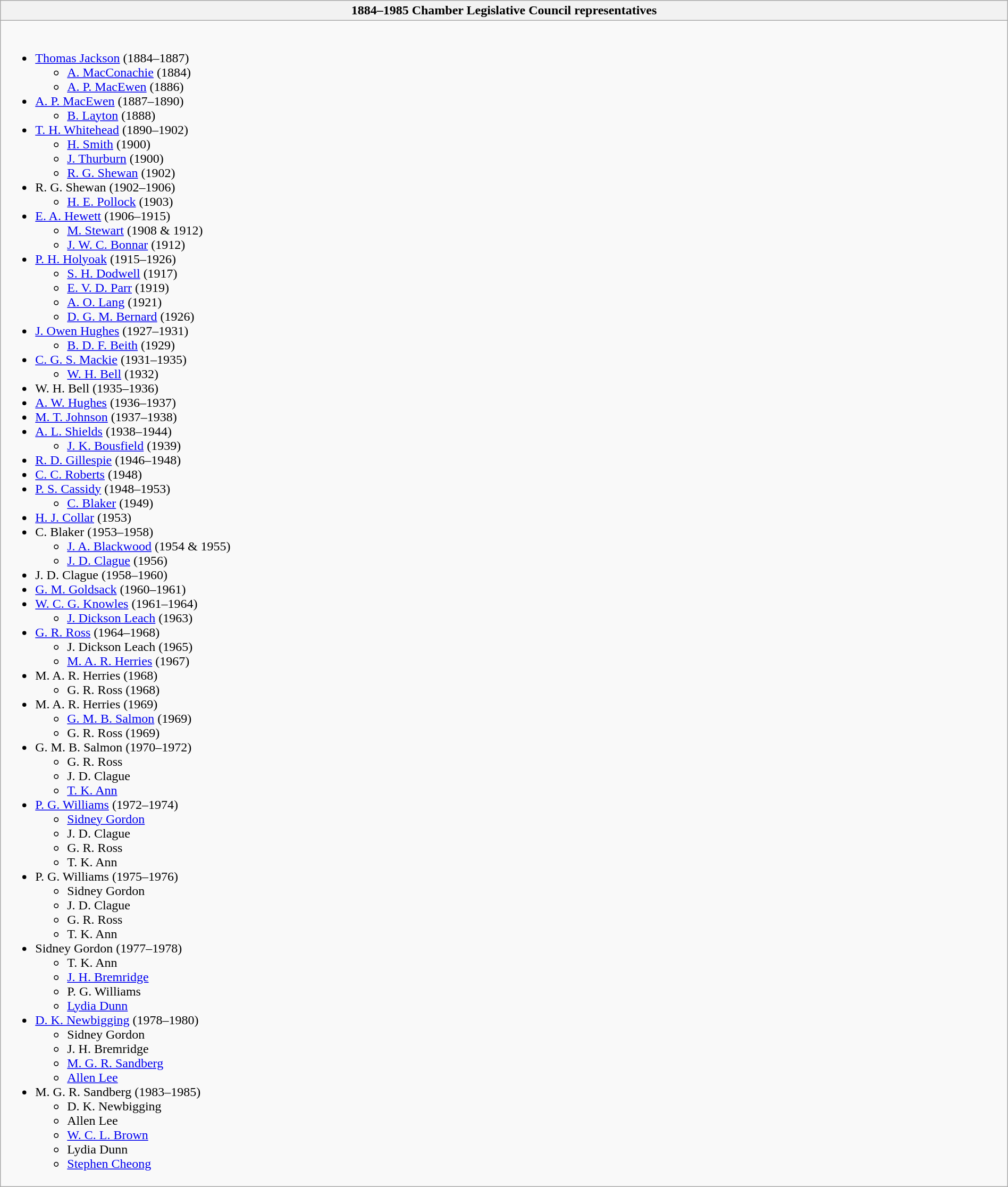<table class="wikitable mw-collapsible autocollapse" width=100%>
<tr>
<th>1884–1985 Chamber Legislative Council representatives</th>
</tr>
<tr valign="top">
<td><br><ul><li><a href='#'>Thomas Jackson</a> (1884–1887)<ul><li><a href='#'>A. MacConachie</a> (1884)</li><li><a href='#'>A. P. MacEwen</a> (1886)</li></ul></li><li><a href='#'>A. P. MacEwen</a> (1887–1890)<ul><li><a href='#'>B. Layton</a> (1888)</li></ul></li><li><a href='#'>T. H. Whitehead</a> (1890–1902)<ul><li><a href='#'>H. Smith</a> (1900)</li><li><a href='#'>J. Thurburn</a> (1900)</li><li><a href='#'>R. G. Shewan</a> (1902)</li></ul></li><li>R. G. Shewan (1902–1906)<ul><li><a href='#'>H. E. Pollock</a> (1903)</li></ul></li><li><a href='#'>E. A. Hewett</a> (1906–1915)<ul><li><a href='#'>M. Stewart</a> (1908 & 1912)</li><li><a href='#'>J. W. C. Bonnar</a> (1912)</li></ul></li><li><a href='#'>P. H. Holyoak</a> (1915–1926)<ul><li><a href='#'>S. H. Dodwell</a> (1917)</li><li><a href='#'>E. V. D. Parr</a> (1919)</li><li><a href='#'>A. O. Lang</a> (1921)</li><li><a href='#'>D. G. M. Bernard</a> (1926)</li></ul></li><li><a href='#'>J. Owen Hughes</a> (1927–1931)<ul><li><a href='#'>B. D. F. Beith</a> (1929)</li></ul></li><li><a href='#'>C. G. S. Mackie</a> (1931–1935)<ul><li><a href='#'>W. H. Bell</a> (1932)</li></ul></li><li>W. H. Bell (1935–1936)</li><li><a href='#'>A. W. Hughes</a> (1936–1937)</li><li><a href='#'>M. T. Johnson</a> (1937–1938)</li><li><a href='#'>A. L. Shields</a> (1938–1944)<ul><li><a href='#'>J. K. Bousfield</a> (1939)</li></ul></li><li><a href='#'>R. D. Gillespie</a> (1946–1948)</li><li><a href='#'>C. C. Roberts</a> (1948)</li><li><a href='#'>P. S. Cassidy</a> (1948–1953)<ul><li><a href='#'>C. Blaker</a> (1949)</li></ul></li><li><a href='#'>H. J. Collar</a> (1953)</li><li>C. Blaker (1953–1958)<ul><li><a href='#'>J. A. Blackwood</a> (1954 & 1955)</li><li><a href='#'>J. D. Clague</a> (1956)</li></ul></li><li>J. D. Clague (1958–1960)</li><li><a href='#'>G. M. Goldsack</a> (1960–1961)</li><li><a href='#'>W. C. G. Knowles</a> (1961–1964)<ul><li><a href='#'>J. Dickson Leach</a> (1963)</li></ul></li><li><a href='#'>G. R. Ross</a> (1964–1968)<ul><li>J. Dickson Leach (1965)</li><li><a href='#'>M. A. R. Herries</a> (1967)</li></ul></li><li>M. A. R. Herries (1968)<ul><li>G. R. Ross (1968)</li></ul></li><li>M. A. R. Herries (1969)<ul><li><a href='#'>G. M. B. Salmon</a> (1969)</li><li>G. R. Ross (1969)</li></ul></li><li>G. M. B. Salmon (1970–1972)<ul><li>G. R. Ross</li><li>J. D. Clague</li><li><a href='#'>T. K. Ann</a></li></ul></li><li><a href='#'>P. G. Williams</a> (1972–1974)<ul><li><a href='#'>Sidney Gordon</a></li><li>J. D. Clague</li><li>G. R. Ross</li><li>T. K. Ann</li></ul></li><li>P. G. Williams (1975–1976)<ul><li>Sidney Gordon</li><li>J. D. Clague</li><li>G. R. Ross</li><li>T. K. Ann</li></ul></li><li>Sidney Gordon (1977–1978)<ul><li>T. K. Ann</li><li><a href='#'>J. H. Bremridge</a></li><li>P. G. Williams</li><li><a href='#'>Lydia Dunn</a></li></ul></li><li><a href='#'>D. K. Newbigging</a> (1978–1980)<ul><li>Sidney Gordon</li><li>J. H. Bremridge</li><li><a href='#'>M. G. R. Sandberg</a></li><li><a href='#'>Allen Lee</a></li></ul></li><li>M. G. R. Sandberg (1983–1985)<ul><li>D. K. Newbigging</li><li>Allen Lee</li><li><a href='#'>W. C. L. Brown</a></li><li>Lydia Dunn</li><li><a href='#'>Stephen Cheong</a></li></ul></li></ul></td>
</tr>
</table>
